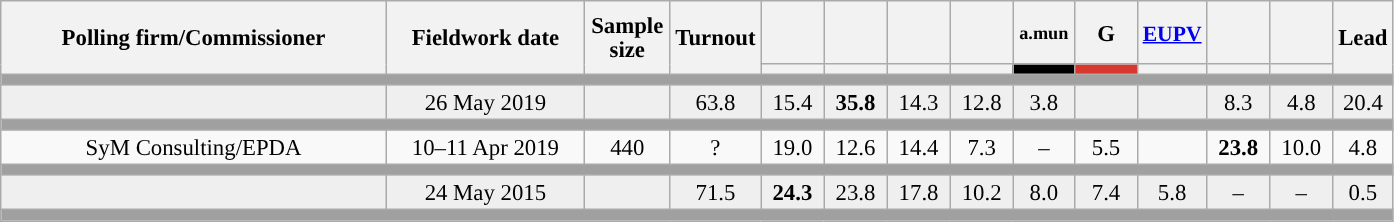<table class="wikitable collapsible collapsed" style="text-align:center; font-size:95%; line-height:16px;">
<tr style="height:42px;">
<th style="width:250px;" rowspan="2">Polling firm/Commissioner</th>
<th style="width:125px;" rowspan="2">Fieldwork date</th>
<th style="width:50px;" rowspan="2">Sample size</th>
<th style="width:45px;" rowspan="2">Turnout</th>
<th style="width:35px;"></th>
<th style="width:35px;"></th>
<th style="width:35px;"></th>
<th style="width:35px;"></th>
<th style="width:35px; font-size:80%;">a.mun</th>
<th style="width:35px;">G</th>
<th style="width:35px; font-size:95%;"><a href='#'>EUPV</a></th>
<th style="width:35px;"></th>
<th style="width:35px;"></th>
<th style="width:30px;" rowspan="2">Lead</th>
</tr>
<tr>
<th style="color:inherit;background:"></th>
<th style="color:inherit;background:"></th>
<th style="color:inherit;background:"></th>
<th style="color:inherit;background:"></th>
<th style="color:inherit;background:#000000;"></th>
<th style="color:inherit;background:#D8372F;"></th>
<th style="color:inherit;background:"></th>
<th style="color:inherit;background:"></th>
<th style="color:inherit;background:"></th>
</tr>
<tr>
<td colspan="14" style="background:#A0A0A0"></td>
</tr>
<tr style="background:#EFEFEF;">
<td><strong></strong></td>
<td>26 May 2019</td>
<td></td>
<td>63.8</td>
<td>15.4<br></td>
<td><strong>35.8</strong><br></td>
<td>14.3<br></td>
<td>12.8<br></td>
<td>3.8<br></td>
<td></td>
<td></td>
<td>8.3<br></td>
<td>4.8<br></td>
<td style="background:">20.4</td>
</tr>
<tr>
<td colspan="14" style="background:#A0A0A0"></td>
</tr>
<tr>
<td>SyM Consulting/EPDA</td>
<td>10–11 Apr 2019</td>
<td>440</td>
<td>?</td>
<td>19.0<br></td>
<td>12.6<br></td>
<td>14.4<br></td>
<td>7.3<br></td>
<td>–</td>
<td>5.5<br></td>
<td></td>
<td><strong>23.8</strong><br></td>
<td>10.0<br></td>
<td style="background:">4.8</td>
</tr>
<tr>
<td colspan="14" style="background:#A0A0A0"></td>
</tr>
<tr style="background:#EFEFEF;">
<td><strong></strong></td>
<td>24 May 2015</td>
<td></td>
<td>71.5</td>
<td><strong>24.3</strong><br></td>
<td>23.8<br></td>
<td>17.8<br></td>
<td>10.2<br></td>
<td>8.0<br></td>
<td>7.4<br></td>
<td>5.8<br></td>
<td>–</td>
<td>–</td>
<td style="background:">0.5</td>
</tr>
<tr>
<td colspan="14" style="background:#A0A0A0"></td>
</tr>
</table>
